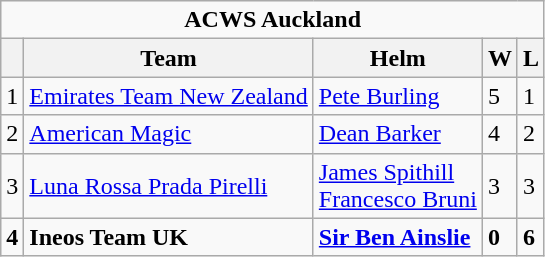<table class="wikitable">
<tr>
<td colspan="5" style="text-align:center;"><strong>ACWS Auckland</strong></td>
</tr>
<tr>
<th></th>
<th>Team</th>
<th>Helm</th>
<th>W</th>
<th>L</th>
</tr>
<tr>
<td>1</td>
<td> <a href='#'>Emirates Team New Zealand</a></td>
<td><a href='#'>Pete Burling</a></td>
<td>5</td>
<td>1</td>
</tr>
<tr>
<td>2</td>
<td> <a href='#'>American Magic</a></td>
<td><a href='#'>Dean Barker</a></td>
<td>4</td>
<td>2</td>
</tr>
<tr>
<td>3</td>
<td> <a href='#'>Luna Rossa Prada Pirelli</a></td>
<td><a href='#'>James Spithill</a> <br> <a href='#'>Francesco Bruni</a></td>
<td>3</td>
<td>3</td>
</tr>
<tr>
<td><strong>4</strong></td>
<td> <strong>Ineos Team UK</strong></td>
<td><strong><a href='#'>Sir Ben Ainslie</a></strong></td>
<td><strong>0</strong></td>
<td><strong>6</strong></td>
</tr>
</table>
